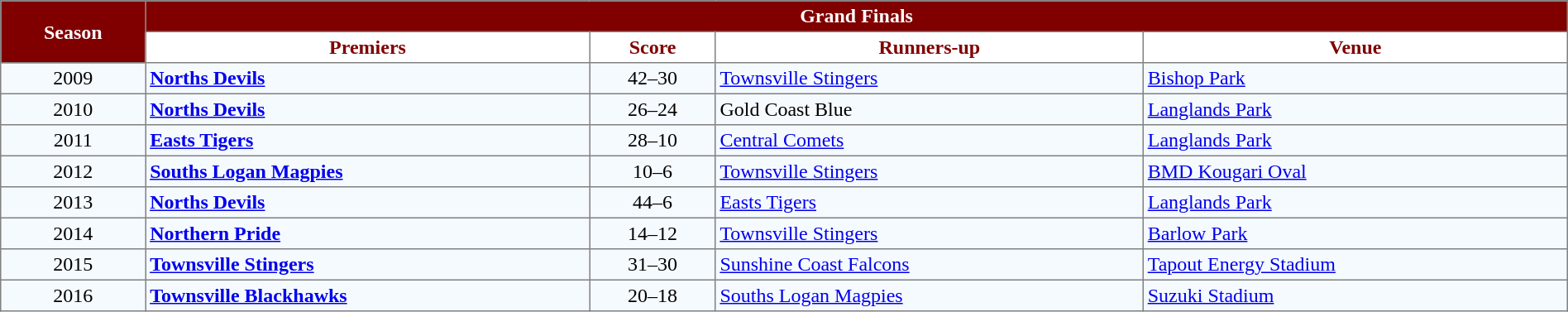<table border="1" cellpadding="3" cellspacing="0" style="border-collapse:collapse; width:100%;">
<tr style="background:maroon;">
<th rowspan=2 style="color:white;">Season</th>
<th colspan=4 style="color:white;">Grand Finals</th>
</tr>
<tr style="background:white;">
<th style="color:maroon;" "width:15%;">Premiers</th>
<th style="color:maroon;" "width:6%;">Score</th>
<th style="color:maroon;" "width:15%;">Runners-up</th>
<th style="color:maroon;" "width:15%;">Venue</th>
</tr>
<tr style="background:#f5faff;">
<td align=center>2009</td>
<td align=left> <strong><a href='#'>Norths Devils</a></strong></td>
<td style="text-align:center;">42–30</td>
<td align=left> <a href='#'>Townsville Stingers</a></td>
<td align=left><a href='#'>Bishop Park</a></td>
</tr>
<tr style="background:#f5faff;">
<td align=center>2010</td>
<td align=left> <strong><a href='#'>Norths Devils</a></strong></td>
<td style="text-align:center;">26–24</td>
<td align=left> Gold Coast Blue</td>
<td align=left><a href='#'>Langlands Park</a></td>
</tr>
<tr style="background:#f5faff;">
<td align=center>2011</td>
<td align=left> <strong><a href='#'>Easts Tigers</a></strong></td>
<td style="text-align:center;">28–10</td>
<td align=left> <a href='#'>Central Comets</a></td>
<td align=left><a href='#'>Langlands Park</a></td>
</tr>
<tr style="background:#f5faff;">
<td align=center>2012</td>
<td align=left> <strong><a href='#'>Souths Logan Magpies</a></strong></td>
<td style="text-align:center;">10–6</td>
<td align=left> <a href='#'>Townsville Stingers</a></td>
<td align=left><a href='#'>BMD Kougari Oval</a></td>
</tr>
<tr style="background:#f5faff;">
<td align=center>2013</td>
<td align=left> <strong><a href='#'>Norths Devils</a></strong></td>
<td style="text-align:center;">44–6</td>
<td align=left> <a href='#'>Easts Tigers</a></td>
<td align=left><a href='#'>Langlands Park</a></td>
</tr>
<tr style="background:#f5faff;">
<td align=center>2014</td>
<td align=left> <strong><a href='#'>Northern Pride</a></strong></td>
<td style="text-align:center;">14–12</td>
<td align=left> <a href='#'>Townsville Stingers</a></td>
<td align=left><a href='#'>Barlow Park</a></td>
</tr>
<tr style="background:#f5faff;">
<td align=center>2015</td>
<td align=left> <strong><a href='#'>Townsville Stingers</a></strong></td>
<td style="text-align:center;">31–30</td>
<td align=left> <a href='#'>Sunshine Coast Falcons</a></td>
<td align=left><a href='#'>Tapout Energy Stadium</a></td>
</tr>
<tr style="background:#f5faff;">
<td align=center>2016</td>
<td align=left> <strong><a href='#'>Townsville Blackhawks</a></strong></td>
<td style="text-align:center;">20–18</td>
<td align=left> <a href='#'>Souths Logan Magpies</a></td>
<td align=left><a href='#'>Suzuki Stadium</a></td>
</tr>
</table>
